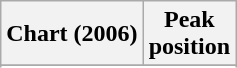<table class="wikitable sortable plainrowheaders" style="text-align:center">
<tr>
<th>Chart (2006)</th>
<th>Peak<br>position</th>
</tr>
<tr>
</tr>
<tr>
</tr>
<tr>
</tr>
</table>
